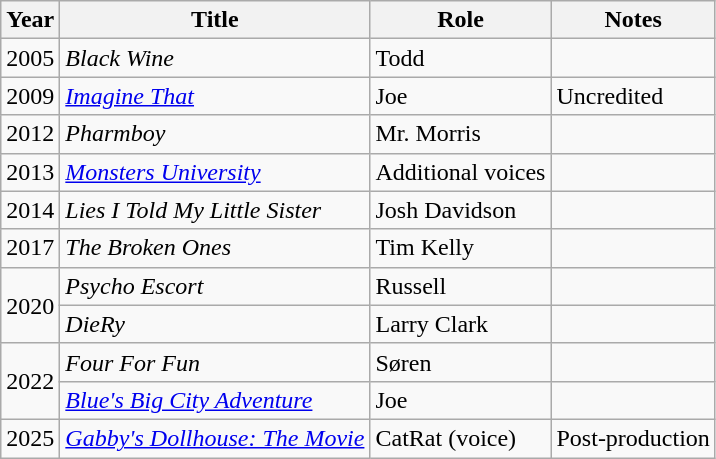<table class="wikitable sortable">
<tr>
<th>Year</th>
<th>Title</th>
<th>Role</th>
<th>Notes</th>
</tr>
<tr>
<td>2005</td>
<td><em>Black Wine</em></td>
<td>Todd</td>
<td></td>
</tr>
<tr>
<td>2009</td>
<td><em><a href='#'>Imagine That</a></em></td>
<td>Joe</td>
<td>Uncredited</td>
</tr>
<tr>
<td>2012</td>
<td><em>Pharmboy</em></td>
<td>Mr. Morris</td>
<td></td>
</tr>
<tr>
<td>2013</td>
<td><em><a href='#'>Monsters University</a></em></td>
<td>Additional voices</td>
<td></td>
</tr>
<tr>
<td>2014</td>
<td><em>Lies I Told My Little Sister</em></td>
<td>Josh Davidson</td>
<td></td>
</tr>
<tr>
<td>2017</td>
<td><em>The Broken Ones</em></td>
<td>Tim Kelly</td>
<td></td>
</tr>
<tr>
<td rowspan=2>2020</td>
<td><em>Psycho Escort</em></td>
<td>Russell</td>
<td></td>
</tr>
<tr>
<td><em>DieRy</em></td>
<td>Larry Clark</td>
<td></td>
</tr>
<tr>
<td rowspan=2>2022</td>
<td><em>Four For Fun</em></td>
<td>Søren</td>
<td></td>
</tr>
<tr>
<td><em><a href='#'>Blue's Big City Adventure</a></em></td>
<td>Joe</td>
<td></td>
</tr>
<tr>
<td>2025</td>
<td><em><a href='#'>Gabby's Dollhouse: The Movie</a></em></td>
<td>CatRat (voice)</td>
<td>Post-production</td>
</tr>
</table>
